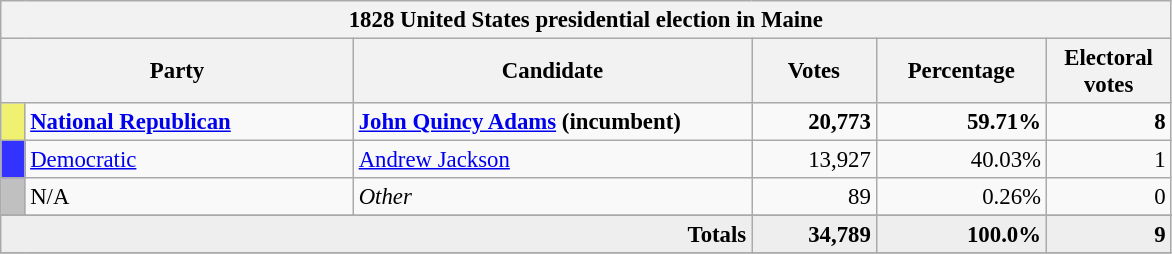<table class="wikitable" style="font-size: 95%;">
<tr>
<th colspan="6">1828 United States presidential election in Maine</th>
</tr>
<tr>
<th colspan="2" style="width: 15em">Party</th>
<th style="width: 17em">Candidate</th>
<th style="width: 5em">Votes</th>
<th style="width: 7em">Percentage</th>
<th style="width: 5em">Electoral votes</th>
</tr>
<tr>
<th style="background-color:#F0F071; width: 3px"></th>
<td style="width: 130px"><strong><a href='#'>National Republican</a></strong></td>
<td><strong><a href='#'>John Quincy Adams</a> (incumbent)</strong></td>
<td align="right"><strong>20,773</strong></td>
<td align="right"><strong>59.71%</strong></td>
<td align="right"><strong>8</strong></td>
</tr>
<tr>
<th style="background-color:#3333FF; width: 3px"></th>
<td style="width: 130px"><a href='#'>Democratic</a></td>
<td><a href='#'>Andrew Jackson</a></td>
<td align="right">13,927</td>
<td align="right">40.03%</td>
<td align="right">1</td>
</tr>
<tr>
<th style="background-color:#c0c0c0; width: 3px"></th>
<td style="width: 130px">N/A</td>
<td><em>Other</em></td>
<td align="right">89</td>
<td align="right">0.26%</td>
<td align="right">0</td>
</tr>
<tr>
</tr>
<tr bgcolor="#EEEEEE">
<td colspan="3" align="right"><strong>Totals</strong></td>
<td align="right"><strong>34,789</strong></td>
<td align="right"><strong>100.0%</strong></td>
<td align="right"><strong>9</strong></td>
</tr>
<tr>
</tr>
</table>
